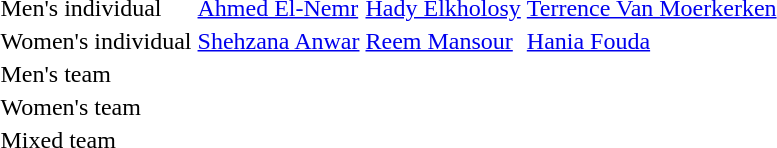<table>
<tr>
<td>Men's individual</td>
<td> <a href='#'>Ahmed El-Nemr</a></td>
<td> <a href='#'>Hady Elkholosy</a></td>
<td> <a href='#'>Terrence Van Moerkerken</a></td>
</tr>
<tr>
<td>Women's individual</td>
<td> <a href='#'>Shehzana Anwar</a></td>
<td> <a href='#'>Reem Mansour</a></td>
<td> <a href='#'>Hania Fouda</a></td>
</tr>
<tr>
<td>Men's team</td>
<td></td>
<td></td>
<td></td>
</tr>
<tr>
<td>Women's team</td>
<td></td>
<td></td>
<td></td>
</tr>
<tr>
<td>Mixed team</td>
<td></td>
<td></td>
<td></td>
</tr>
</table>
